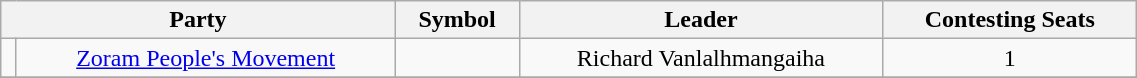<table class="wikitable" width="60%" style="text-align:center">
<tr>
<th colspan="2">Party</th>
<th>Symbol</th>
<th>Leader</th>
<th>Contesting Seats</th>
</tr>
<tr>
<td></td>
<td><a href='#'>Zoram People's Movement</a></td>
<td></td>
<td>Richard Vanlalhmangaiha</td>
<td>1</td>
</tr>
<tr>
</tr>
</table>
